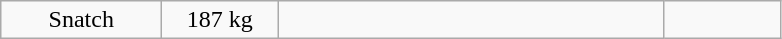<table class = "wikitable" style="text-align:center;">
<tr>
<td width=100>Snatch</td>
<td width=70>187 kg</td>
<td width=250 align=left></td>
<td width=70></td>
</tr>
</table>
